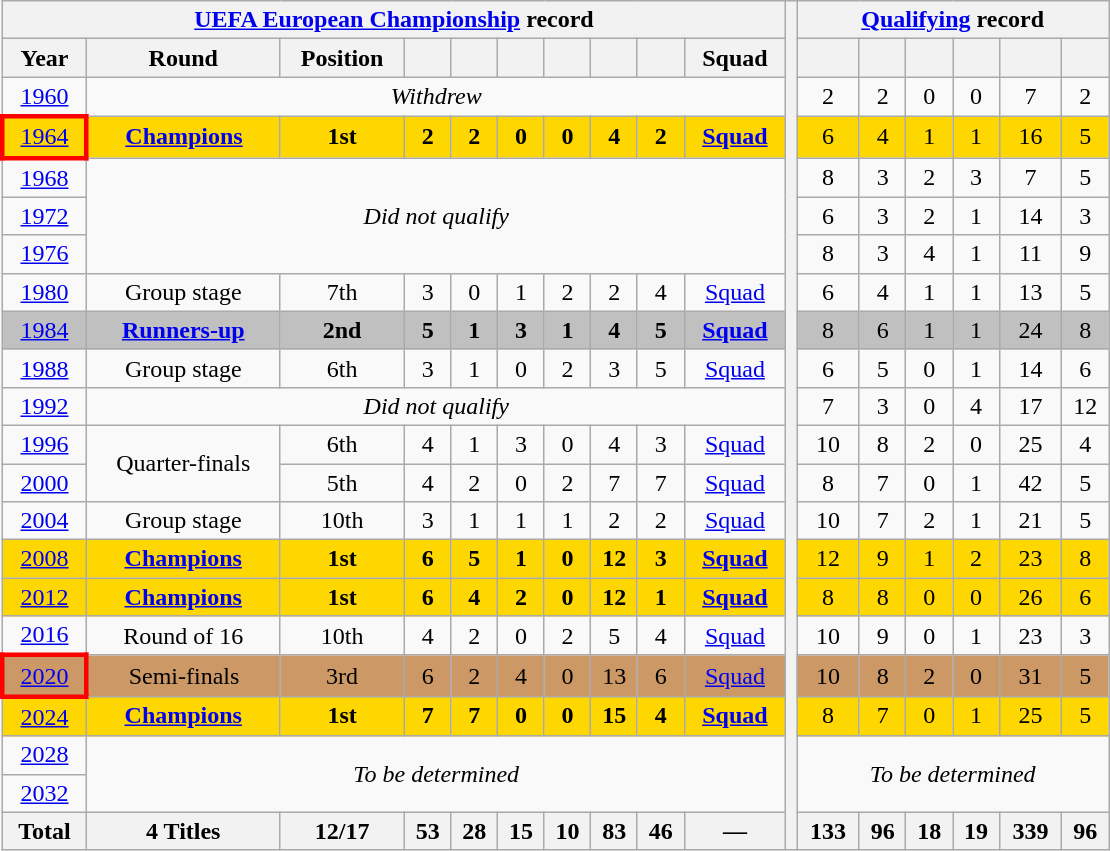<table class="wikitable" style="text-align: center;">
<tr>
<th colspan=10><a href='#'>UEFA European Championship</a> record</th>
<th width=1% rowspan=22></th>
<th colspan=6><a href='#'>Qualifying</a> record</th>
</tr>
<tr>
<th>Year</th>
<th>Round</th>
<th>Position</th>
<th></th>
<th></th>
<th></th>
<th></th>
<th></th>
<th></th>
<th>Squad</th>
<th></th>
<th></th>
<th></th>
<th></th>
<th></th>
<th></th>
</tr>
<tr>
<td> <a href='#'>1960</a></td>
<td colspan=9><em>Withdrew</em></td>
<td>2</td>
<td>2</td>
<td>0</td>
<td>0</td>
<td>7</td>
<td>2</td>
</tr>
<tr style="background:Gold;">
<td style="border:3px solid red"> <a href='#'>1964</a></td>
<td><strong><a href='#'>Champions</a></strong></td>
<td><strong>1st</strong></td>
<td><strong>2</strong></td>
<td><strong>2</strong></td>
<td><strong>0</strong></td>
<td><strong>0</strong></td>
<td><strong>4</strong></td>
<td><strong>2</strong></td>
<td><strong><a href='#'>Squad</a></strong></td>
<td>6</td>
<td>4</td>
<td>1</td>
<td>1</td>
<td>16</td>
<td>5</td>
</tr>
<tr>
<td> <a href='#'>1968</a></td>
<td colspan=9 rowspan=3><em>Did not qualify</em></td>
<td>8</td>
<td>3</td>
<td>2</td>
<td>3</td>
<td>7</td>
<td>5</td>
</tr>
<tr>
<td> <a href='#'>1972</a></td>
<td>6</td>
<td>3</td>
<td>2</td>
<td>1</td>
<td>14</td>
<td>3</td>
</tr>
<tr>
<td> <a href='#'>1976</a></td>
<td>8</td>
<td>3</td>
<td>4</td>
<td>1</td>
<td>11</td>
<td>9</td>
</tr>
<tr>
<td> <a href='#'>1980</a></td>
<td>Group stage</td>
<td>7th</td>
<td>3</td>
<td>0</td>
<td>1</td>
<td>2</td>
<td>2</td>
<td>4</td>
<td><a href='#'>Squad</a></td>
<td>6</td>
<td>4</td>
<td>1</td>
<td>1</td>
<td>13</td>
<td>5</td>
</tr>
<tr style="background:Silver;">
<td> <a href='#'>1984</a></td>
<td><strong><a href='#'>Runners-up</a></strong></td>
<td><strong>2nd</strong></td>
<td><strong>5</strong></td>
<td><strong>1</strong></td>
<td><strong>3</strong></td>
<td><strong>1</strong></td>
<td><strong>4</strong></td>
<td><strong>5</strong></td>
<td><strong><a href='#'>Squad</a></strong></td>
<td>8</td>
<td>6</td>
<td>1</td>
<td>1</td>
<td>24</td>
<td>8</td>
</tr>
<tr>
<td> <a href='#'>1988</a></td>
<td>Group stage</td>
<td>6th</td>
<td>3</td>
<td>1</td>
<td>0</td>
<td>2</td>
<td>3</td>
<td>5</td>
<td><a href='#'>Squad</a></td>
<td>6</td>
<td>5</td>
<td>0</td>
<td>1</td>
<td>14</td>
<td>6</td>
</tr>
<tr>
<td> <a href='#'>1992</a></td>
<td colspan=9><em>Did not qualify</em></td>
<td>7</td>
<td>3</td>
<td>0</td>
<td>4</td>
<td>17</td>
<td>12</td>
</tr>
<tr>
<td> <a href='#'>1996</a></td>
<td rowspan=2>Quarter-finals</td>
<td>6th</td>
<td>4</td>
<td>1</td>
<td>3</td>
<td>0</td>
<td>4</td>
<td>3</td>
<td><a href='#'>Squad</a></td>
<td>10</td>
<td>8</td>
<td>2</td>
<td>0</td>
<td>25</td>
<td>4</td>
</tr>
<tr>
<td>  <a href='#'>2000</a></td>
<td>5th</td>
<td>4</td>
<td>2</td>
<td>0</td>
<td>2</td>
<td>7</td>
<td>7</td>
<td><a href='#'>Squad</a></td>
<td>8</td>
<td>7</td>
<td>0</td>
<td>1</td>
<td>42</td>
<td>5</td>
</tr>
<tr>
<td> <a href='#'>2004</a></td>
<td>Group stage</td>
<td>10th</td>
<td>3</td>
<td>1</td>
<td>1</td>
<td>1</td>
<td>2</td>
<td>2</td>
<td><a href='#'>Squad</a></td>
<td>10</td>
<td>7</td>
<td>2</td>
<td>1</td>
<td>21</td>
<td>5</td>
</tr>
<tr style="background:Gold;">
<td>  <a href='#'>2008</a></td>
<td><strong><a href='#'>Champions</a></strong></td>
<td><strong>1st</strong></td>
<td><strong>6</strong></td>
<td><strong>5</strong></td>
<td><strong>1</strong></td>
<td><strong>0</strong></td>
<td><strong>12</strong></td>
<td><strong>3</strong></td>
<td><strong><a href='#'>Squad</a></strong></td>
<td>12</td>
<td>9</td>
<td>1</td>
<td>2</td>
<td>23</td>
<td>8</td>
</tr>
<tr style="background:Gold;">
<td>  <a href='#'>2012</a></td>
<td><strong><a href='#'>Champions</a></strong></td>
<td><strong>1st</strong></td>
<td><strong>6</strong></td>
<td><strong>4</strong></td>
<td><strong>2</strong></td>
<td><strong>0</strong></td>
<td><strong>12</strong></td>
<td><strong>1</strong></td>
<td><strong><a href='#'>Squad</a></strong></td>
<td>8</td>
<td>8</td>
<td>0</td>
<td>0</td>
<td>26</td>
<td>6</td>
</tr>
<tr>
<td> <a href='#'>2016</a></td>
<td>Round of 16</td>
<td>10th</td>
<td>4</td>
<td>2</td>
<td>0</td>
<td>2</td>
<td>5</td>
<td>4</td>
<td><a href='#'>Squad</a></td>
<td>10</td>
<td>9</td>
<td>0</td>
<td>1</td>
<td>23</td>
<td>3</td>
</tr>
<tr style="background:#cc9966;">
<td style="border:3px solid red"> <a href='#'>2020</a></td>
<td>Semi-finals</td>
<td>3rd</td>
<td>6</td>
<td>2</td>
<td>4</td>
<td>0</td>
<td>13</td>
<td>6</td>
<td><a href='#'>Squad</a></td>
<td>10</td>
<td>8</td>
<td>2</td>
<td>0</td>
<td>31</td>
<td>5</td>
</tr>
<tr style="background:Gold;">
<td> <a href='#'>2024</a></td>
<td><strong><a href='#'>Champions</a></strong></td>
<td><strong>1st</strong></td>
<td><strong>7</strong></td>
<td><strong>7</strong></td>
<td><strong>0</strong></td>
<td><strong>0</strong></td>
<td><strong>15</strong></td>
<td><strong>4</strong></td>
<td><strong><a href='#'>Squad</a></strong></td>
<td>8</td>
<td>7</td>
<td>0</td>
<td>1</td>
<td>25</td>
<td>5</td>
</tr>
<tr>
<td>  <a href='#'>2028</a></td>
<td colspan=9 rowspan=2><em>To be determined</em></td>
<td colspan=6 rowspan=2><em>To be determined</em></td>
</tr>
<tr>
<td>  <a href='#'>2032</a></td>
</tr>
<tr>
<th>Total</th>
<th>4 Titles</th>
<th>12/17</th>
<th>53</th>
<th>28</th>
<th>15</th>
<th>10</th>
<th>83</th>
<th>46</th>
<th>—</th>
<th>133</th>
<th>96</th>
<th>18</th>
<th>19</th>
<th>339</th>
<th>96</th>
</tr>
</table>
